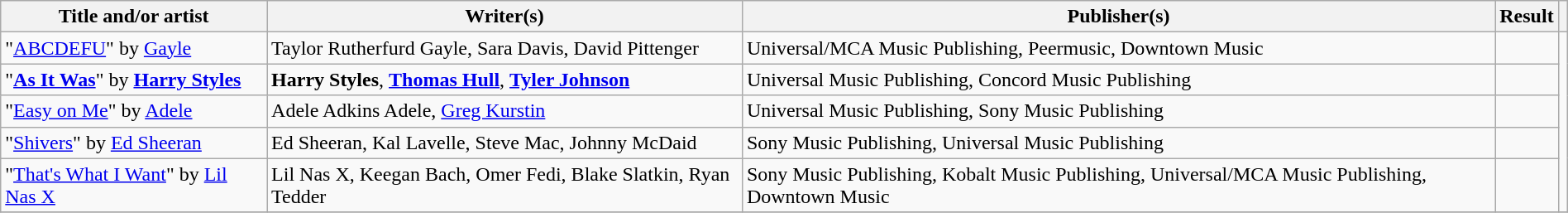<table class="wikitable" width=100%>
<tr>
<th scope="col">Title and/or artist</th>
<th scope="col">Writer(s)</th>
<th scope="col">Publisher(s)</th>
<th scope="col">Result</th>
<th scope="col"></th>
</tr>
<tr>
<td>"<a href='#'>ABCDEFU</a>" by <a href='#'>Gayle</a></td>
<td>Taylor Rutherfurd  Gayle, Sara Davis, David Pittenger</td>
<td>Universal/MCA Music Publishing, Peermusic, Downtown Music</td>
<td></td>
<td rowspan="5"></td>
</tr>
<tr>
<td>"<strong><a href='#'>As It Was</a></strong>" by <strong><a href='#'>Harry Styles</a></strong></td>
<td><strong>Harry Styles</strong>, <strong><a href='#'>Thomas Hull</a></strong>, <strong><a href='#'>Tyler Johnson</a></strong></td>
<td>Universal Music Publishing, Concord Music Publishing</td>
<td></td>
</tr>
<tr>
<td>"<a href='#'>Easy on Me</a>" by <a href='#'>Adele</a></td>
<td>Adele Adkins  Adele, <a href='#'>Greg Kurstin</a></td>
<td>Universal Music Publishing, Sony Music Publishing</td>
<td></td>
</tr>
<tr>
<td>"<a href='#'>Shivers</a>" by <a href='#'>Ed Sheeran</a></td>
<td>Ed Sheeran, Kal Lavelle, Steve Mac, Johnny McDaid</td>
<td>Sony Music Publishing, Universal Music Publishing</td>
<td></td>
</tr>
<tr>
<td>"<a href='#'>That's What I Want</a>" by <a href='#'>Lil Nas X</a></td>
<td>Lil Nas X, Keegan Bach, Omer Fedi, Blake Slatkin, Ryan Tedder</td>
<td>Sony Music Publishing, Kobalt Music Publishing, Universal/MCA Music Publishing, Downtown Music</td>
<td></td>
</tr>
<tr>
</tr>
</table>
